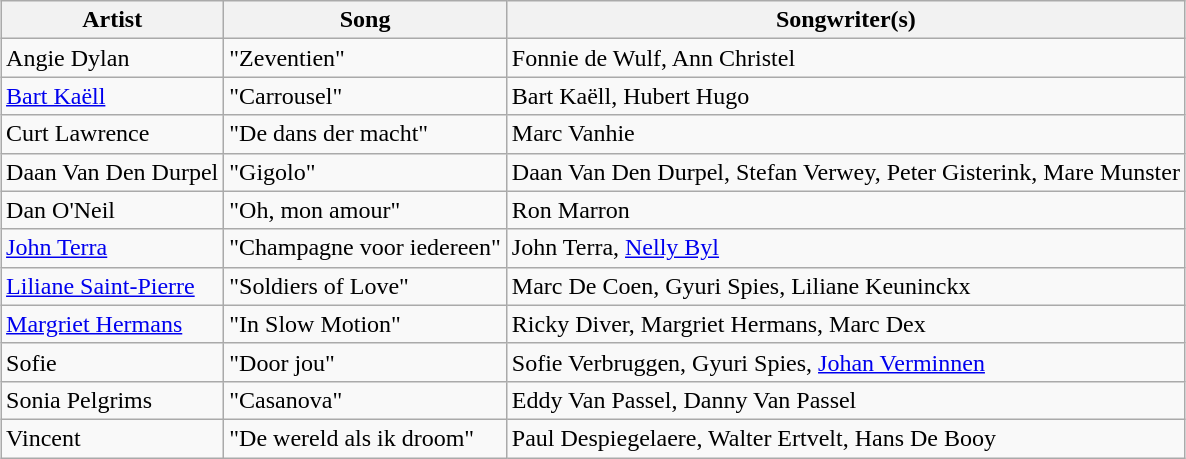<table class="wikitable" style="margin: 1em auto 1em auto; text-align:left">
<tr>
<th>Artist</th>
<th>Song</th>
<th>Songwriter(s)</th>
</tr>
<tr>
<td>Angie Dylan</td>
<td>"Zeventien"</td>
<td>Fonnie de Wulf, Ann Christel</td>
</tr>
<tr>
<td><a href='#'>Bart Kaëll</a></td>
<td>"Carrousel"</td>
<td>Bart Kaëll, Hubert Hugo</td>
</tr>
<tr>
<td>Curt Lawrence</td>
<td>"De dans der macht"</td>
<td>Marc Vanhie</td>
</tr>
<tr>
<td>Daan Van Den Durpel</td>
<td>"Gigolo"</td>
<td>Daan Van Den Durpel, Stefan Verwey, Peter Gisterink, Mare Munster</td>
</tr>
<tr>
<td>Dan O'Neil</td>
<td>"Oh, mon amour"</td>
<td>Ron Marron</td>
</tr>
<tr>
<td><a href='#'>John Terra</a></td>
<td>"Champagne voor iedereen"</td>
<td>John Terra, <a href='#'>Nelly Byl</a></td>
</tr>
<tr>
<td><a href='#'>Liliane Saint-Pierre</a></td>
<td>"Soldiers of Love"</td>
<td>Marc De Coen, Gyuri Spies, Liliane Keuninckx</td>
</tr>
<tr>
<td><a href='#'>Margriet Hermans</a></td>
<td>"In Slow Motion"</td>
<td>Ricky Diver, Margriet Hermans, Marc Dex</td>
</tr>
<tr>
<td>Sofie</td>
<td>"Door jou"</td>
<td>Sofie Verbruggen, Gyuri Spies, <a href='#'>Johan Verminnen</a></td>
</tr>
<tr>
<td>Sonia Pelgrims</td>
<td>"Casanova"</td>
<td>Eddy Van Passel, Danny Van Passel</td>
</tr>
<tr>
<td>Vincent</td>
<td>"De wereld als ik droom"</td>
<td>Paul Despiegelaere, Walter Ertvelt, Hans De Booy</td>
</tr>
</table>
